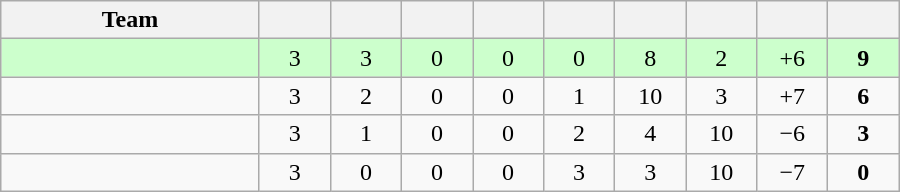<table class="wikitable" style="text-align:center;">
<tr>
<th width=165>Team</th>
<th width=40></th>
<th width=40></th>
<th width=40></th>
<th width=40></th>
<th width=40></th>
<th width=40></th>
<th width=40></th>
<th width=40></th>
<th width=40></th>
</tr>
<tr bgcolor=ccffcc>
<td style="text-align:left;"></td>
<td>3</td>
<td>3</td>
<td>0</td>
<td>0</td>
<td>0</td>
<td>8</td>
<td>2</td>
<td>+6</td>
<td><strong>9</strong></td>
</tr>
<tr>
<td style="text-align:left;"></td>
<td>3</td>
<td>2</td>
<td>0</td>
<td>0</td>
<td>1</td>
<td>10</td>
<td>3</td>
<td>+7</td>
<td><strong>6</strong></td>
</tr>
<tr>
<td style="text-align:left;"></td>
<td>3</td>
<td>1</td>
<td>0</td>
<td>0</td>
<td>2</td>
<td>4</td>
<td>10</td>
<td>−6</td>
<td><strong>3</strong></td>
</tr>
<tr>
<td style="text-align:left;"></td>
<td>3</td>
<td>0</td>
<td>0</td>
<td>0</td>
<td>3</td>
<td>3</td>
<td>10</td>
<td>−7</td>
<td><strong>0</strong></td>
</tr>
</table>
